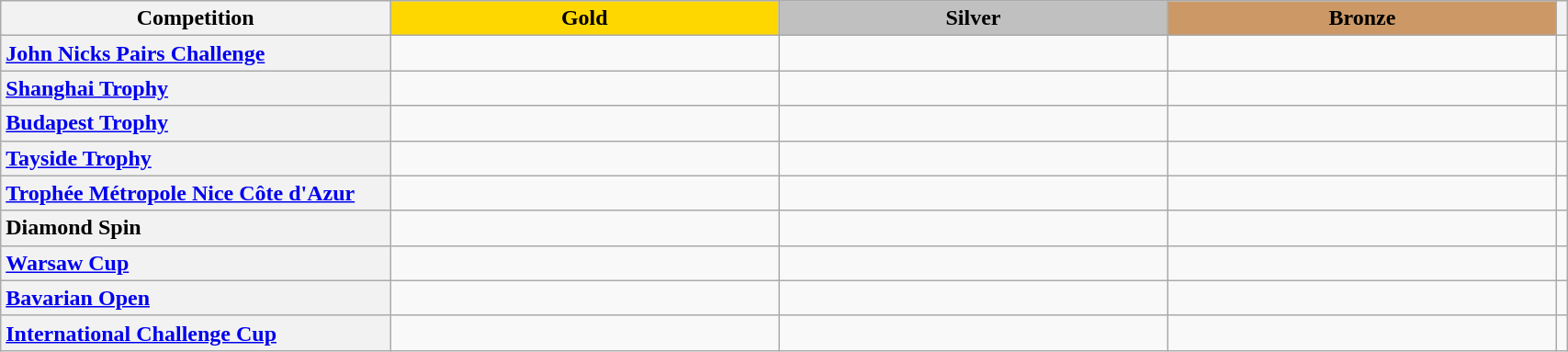<table class="wikitable unsortable" style="text-align:left; width:90%">
<tr>
<th scope="col" style="text-align:center; width:25%">Competition</th>
<td scope="col" style="text-align:center; width:25%; background:gold"><strong>Gold</strong></td>
<td scope="col" style="text-align:center; width:25%; background:silver"><strong>Silver</strong></td>
<td scope="col" style="text-align:center; width:25%; background:#c96"><strong>Bronze</strong></td>
<th scope="col" style="text-align:center"></th>
</tr>
<tr>
<th scope="row" style="text-align:left"> <a href='#'>John Nicks Pairs Challenge</a></th>
<td></td>
<td></td>
<td></td>
<td></td>
</tr>
<tr>
<th scope="row" style="text-align:left"> <a href='#'>Shanghai Trophy</a></th>
<td></td>
<td></td>
<td></td>
<td></td>
</tr>
<tr>
<th scope="row" style="text-align:left"> <a href='#'>Budapest Trophy</a></th>
<td></td>
<td></td>
<td></td>
<td></td>
</tr>
<tr>
<th scope="row" style="text-align:left"> <a href='#'>Tayside Trophy</a></th>
<td></td>
<td></td>
<td></td>
<td></td>
</tr>
<tr>
<th scope="row" style="text-align:left"> <a href='#'>Trophée Métropole Nice Côte d'Azur</a></th>
<td></td>
<td></td>
<td></td>
<td></td>
</tr>
<tr>
<th scope="row" style="text-align:left"> Diamond Spin</th>
<td></td>
<td></td>
<td></td>
<td></td>
</tr>
<tr>
<th scope="row" style="text-align:left"> <a href='#'>Warsaw Cup</a></th>
<td></td>
<td></td>
<td></td>
<td></td>
</tr>
<tr>
<th scope="row" style="text-align:left"> <a href='#'>Bavarian Open</a></th>
<td></td>
<td></td>
<td></td>
<td></td>
</tr>
<tr>
<th scope="row" style="text-align:left"> <a href='#'>International Challenge Cup</a></th>
<td></td>
<td></td>
<td></td>
<td></td>
</tr>
</table>
